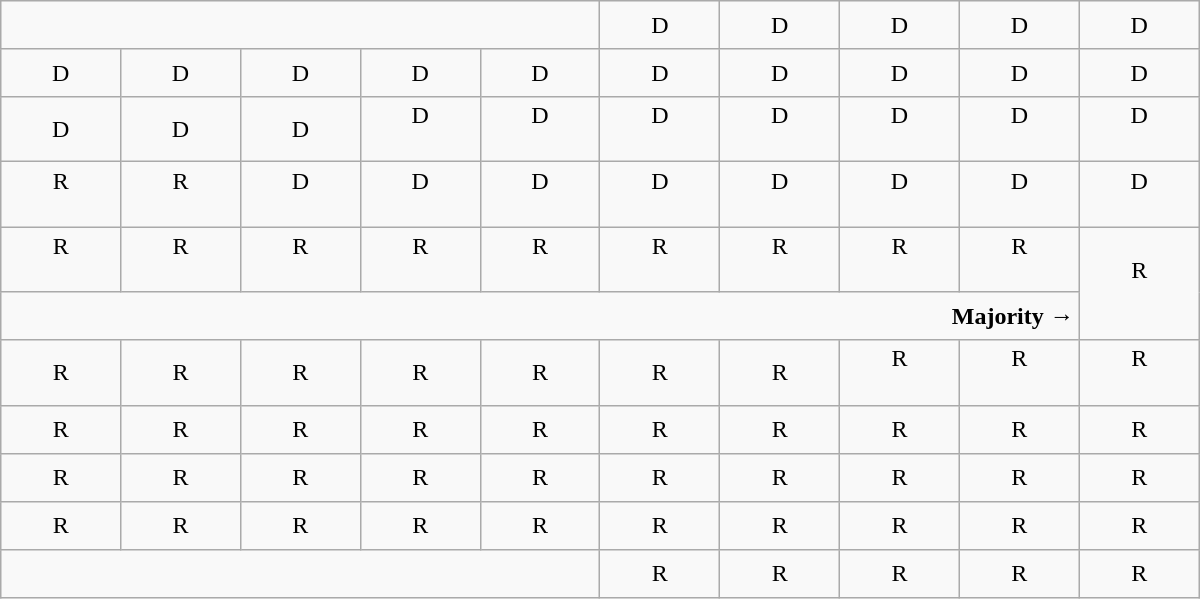<table class="wikitable" style="text-align:center" width=800px>
<tr style="height:2em">
<td colspan=5></td>
<td>D</td>
<td>D</td>
<td>D</td>
<td>D</td>
<td>D</td>
</tr>
<tr style="height:2em">
<td width=50px >D</td>
<td width=50px >D</td>
<td width=50px >D</td>
<td width=50px >D</td>
<td width=50px >D</td>
<td width=50px >D</td>
<td width=50px >D</td>
<td width=50px >D</td>
<td width=50px >D</td>
<td width=50px >D</td>
</tr>
<tr style="height:2em">
<td>D</td>
<td>D</td>
<td>D</td>
<td>D<br><br></td>
<td>D<br><br></td>
<td>D<br><br></td>
<td>D<br><br></td>
<td>D<br><br></td>
<td>D<br><br></td>
<td>D<br><br></td>
</tr>
<tr style="height:2em">
<td>R<br><br></td>
<td>R<br><br></td>
<td>D<br><br></td>
<td>D<br><br></td>
<td>D<br><br></td>
<td>D<br><br></td>
<td>D<br><br></td>
<td>D<br><br></td>
<td>D<br><br></td>
<td>D<br><br></td>
</tr>
<tr style="height:2em">
<td>R<br><br></td>
<td>R<br><br></td>
<td>R<br><br></td>
<td>R<br><br></td>
<td>R<br><br></td>
<td>R<br><br></td>
<td>R<br><br></td>
<td>R<br><br></td>
<td>R<br><br></td>
<td rowspan=2 >R<br><br></td>
</tr>
<tr style="height:2em">
<td colspan=9 align=right><strong>Majority →</strong></td>
</tr>
<tr style="height:2em">
<td>R</td>
<td>R</td>
<td>R</td>
<td>R</td>
<td>R</td>
<td>R</td>
<td>R</td>
<td>R<br><br></td>
<td>R<br><br></td>
<td>R<br><br></td>
</tr>
<tr style="height:2em">
<td>R</td>
<td>R</td>
<td>R</td>
<td>R</td>
<td>R</td>
<td>R</td>
<td>R</td>
<td>R</td>
<td>R</td>
<td>R</td>
</tr>
<tr style="height:2em">
<td>R</td>
<td>R</td>
<td>R</td>
<td>R</td>
<td>R</td>
<td>R</td>
<td>R</td>
<td>R</td>
<td>R</td>
<td>R</td>
</tr>
<tr style="height:2em">
<td>R</td>
<td>R</td>
<td>R</td>
<td>R</td>
<td>R</td>
<td>R</td>
<td>R</td>
<td>R</td>
<td>R</td>
<td>R</td>
</tr>
<tr style="height:2em">
<td colspan=5></td>
<td>R</td>
<td>R</td>
<td>R</td>
<td>R</td>
<td>R</td>
</tr>
</table>
